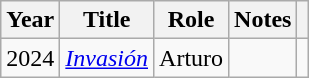<table class="wikitable sortable">
<tr>
<th>Year</th>
<th>Title</th>
<th>Role</th>
<th class="unsortable">Notes</th>
<th></th>
</tr>
<tr>
<td>2024</td>
<td><em><a href='#'>Invasión</a></em></td>
<td>Arturo</td>
<td></td>
<td></td>
</tr>
</table>
